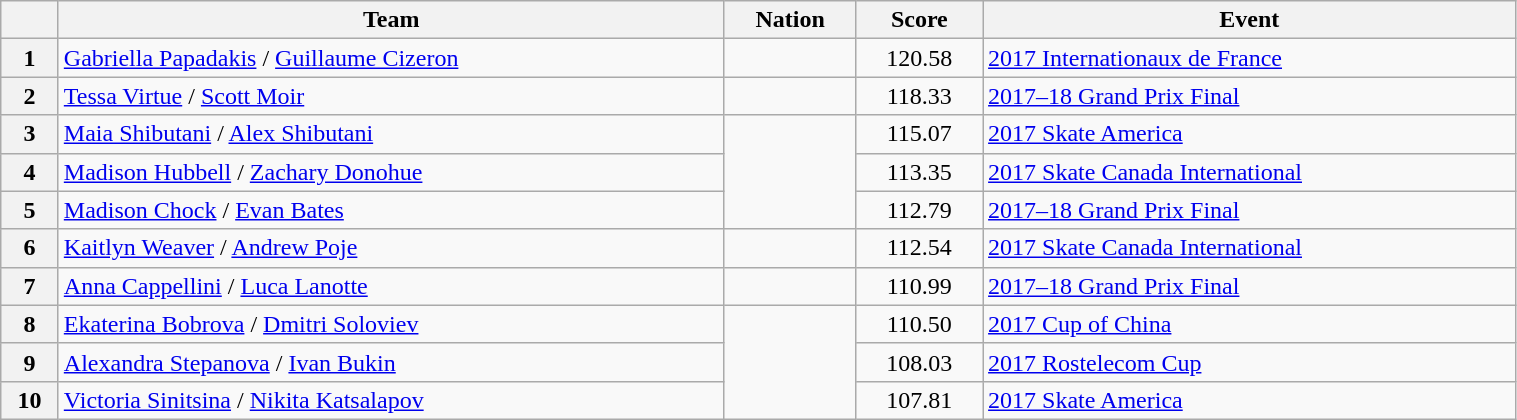<table class="wikitable sortable" style="text-align:left; width:80%">
<tr>
<th scope="col"></th>
<th scope="col">Team</th>
<th scope="col">Nation</th>
<th scope="col">Score</th>
<th scope="col">Event</th>
</tr>
<tr>
<th scope="row">1</th>
<td><a href='#'>Gabriella Papadakis</a> / <a href='#'>Guillaume Cizeron</a></td>
<td></td>
<td style="text-align:center;">120.58</td>
<td><a href='#'>2017 Internationaux de France</a></td>
</tr>
<tr>
<th scope="row">2</th>
<td><a href='#'>Tessa Virtue</a> / <a href='#'>Scott Moir</a></td>
<td></td>
<td style="text-align:center;">118.33</td>
<td><a href='#'>2017–18 Grand Prix Final</a></td>
</tr>
<tr>
<th scope="row">3</th>
<td><a href='#'>Maia Shibutani</a> / <a href='#'>Alex Shibutani</a></td>
<td rowspan="3"></td>
<td style="text-align:center;">115.07</td>
<td><a href='#'>2017 Skate America</a></td>
</tr>
<tr>
<th scope="row">4</th>
<td><a href='#'>Madison Hubbell</a> / <a href='#'>Zachary Donohue</a></td>
<td style="text-align:center;">113.35</td>
<td><a href='#'>2017 Skate Canada International</a></td>
</tr>
<tr>
<th scope="row">5</th>
<td><a href='#'>Madison Chock</a> / <a href='#'>Evan Bates</a></td>
<td style="text-align:center;">112.79</td>
<td><a href='#'>2017–18 Grand Prix Final</a></td>
</tr>
<tr>
<th scope="row">6</th>
<td><a href='#'>Kaitlyn Weaver</a> / <a href='#'>Andrew Poje</a></td>
<td></td>
<td style="text-align:center;">112.54</td>
<td><a href='#'>2017 Skate Canada International</a></td>
</tr>
<tr>
<th scope="row">7</th>
<td><a href='#'>Anna Cappellini</a> / <a href='#'>Luca Lanotte</a></td>
<td></td>
<td style="text-align:center;">110.99</td>
<td><a href='#'>2017–18 Grand Prix Final</a></td>
</tr>
<tr>
<th scope="row">8</th>
<td><a href='#'>Ekaterina Bobrova</a> / <a href='#'>Dmitri Soloviev</a></td>
<td rowspan="3"></td>
<td style="text-align:center;">110.50</td>
<td><a href='#'>2017 Cup of China</a></td>
</tr>
<tr>
<th scope="row">9</th>
<td><a href='#'>Alexandra Stepanova</a> / <a href='#'>Ivan Bukin</a></td>
<td style="text-align:center;">108.03</td>
<td><a href='#'>2017 Rostelecom Cup</a></td>
</tr>
<tr>
<th scope="row">10</th>
<td><a href='#'>Victoria Sinitsina</a> / <a href='#'>Nikita Katsalapov</a></td>
<td style="text-align:center;">107.81</td>
<td><a href='#'>2017 Skate America</a></td>
</tr>
</table>
